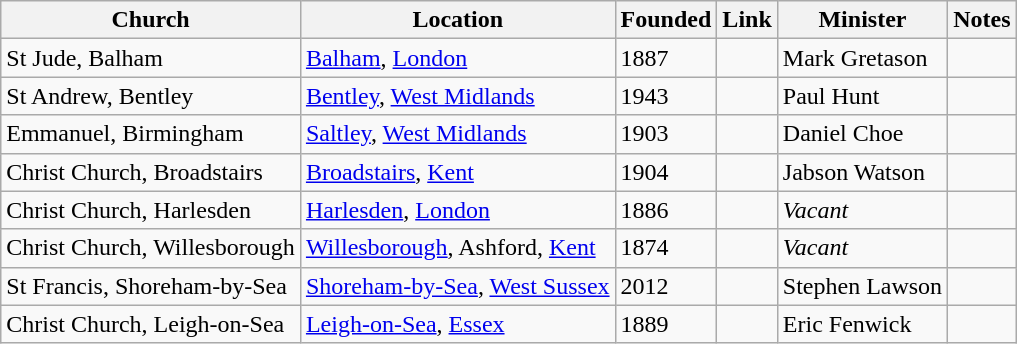<table class="wikitable">
<tr>
<th>Church</th>
<th>Location</th>
<th>Founded</th>
<th>Link</th>
<th>Minister</th>
<th>Notes</th>
</tr>
<tr>
<td>St Jude, Balham</td>
<td><a href='#'>Balham</a>, <a href='#'>London</a></td>
<td>1887</td>
<td></td>
<td>Mark Gretason</td>
<td></td>
</tr>
<tr>
<td>St Andrew, Bentley</td>
<td><a href='#'>Bentley</a>, <a href='#'>West Midlands</a></td>
<td>1943</td>
<td></td>
<td>Paul Hunt</td>
<td></td>
</tr>
<tr>
<td>Emmanuel, Birmingham</td>
<td><a href='#'>Saltley</a>, <a href='#'>West Midlands</a></td>
<td>1903</td>
<td></td>
<td>Daniel Choe</td>
<td></td>
</tr>
<tr>
<td>Christ Church, Broadstairs</td>
<td><a href='#'>Broadstairs</a>, <a href='#'>Kent</a></td>
<td>1904</td>
<td></td>
<td>Jabson Watson</td>
<td></td>
</tr>
<tr>
<td>Christ Church, Harlesden</td>
<td><a href='#'>Harlesden</a>, <a href='#'>London</a></td>
<td>1886</td>
<td></td>
<td><em>Vacant</em></td>
<td></td>
</tr>
<tr>
<td>Christ Church, Willesborough</td>
<td><a href='#'>Willesborough</a>, Ashford, <a href='#'>Kent</a></td>
<td>1874</td>
<td></td>
<td><em>Vacant</em></td>
<td></td>
</tr>
<tr>
<td>St Francis, Shoreham-by-Sea</td>
<td><a href='#'>Shoreham-by-Sea</a>, <a href='#'>West Sussex</a></td>
<td>2012</td>
<td></td>
<td>Stephen Lawson</td>
<td></td>
</tr>
<tr>
<td>Christ Church, Leigh-on-Sea</td>
<td><a href='#'>Leigh-on-Sea</a>, <a href='#'>Essex</a></td>
<td>1889</td>
<td></td>
<td>Eric Fenwick</td>
<td></td>
</tr>
</table>
